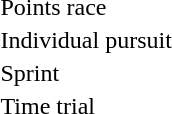<table>
<tr>
<td>Points race<br></td>
<td></td>
<td></td>
<td></td>
</tr>
<tr>
<td>Individual pursuit<br></td>
<td></td>
<td></td>
<td></td>
</tr>
<tr>
<td>Sprint<br></td>
<td></td>
<td></td>
<td></td>
</tr>
<tr>
<td>Time trial<br></td>
<td></td>
<td></td>
<td></td>
</tr>
</table>
